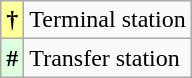<table class="wikitable">
<tr>
<th scope=row style="background-color:#FFFF99">†</th>
<td>Terminal station</td>
</tr>
<tr>
<th scope=row style="background-color:#DDFFDD">#</th>
<td>Transfer station</td>
</tr>
</table>
